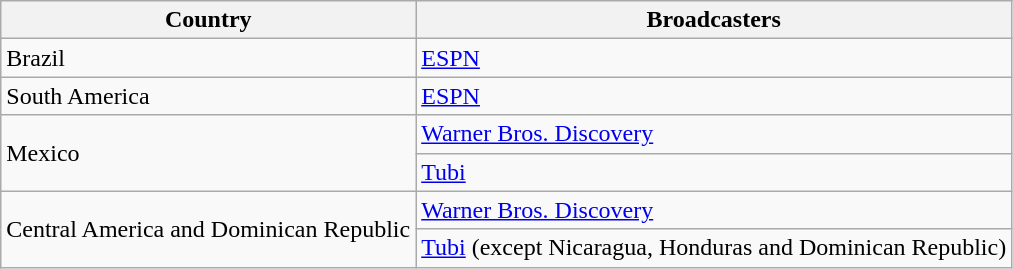<table class="wikitable sortable">
<tr>
<th>Country</th>
<th>Broadcasters</th>
</tr>
<tr>
<td>Brazil</td>
<td><a href='#'>ESPN</a></td>
</tr>
<tr>
<td>South America</td>
<td><a href='#'>ESPN</a></td>
</tr>
<tr>
<td rowspan="2">Mexico</td>
<td><a href='#'>Warner Bros. Discovery</a></td>
</tr>
<tr>
<td><a href='#'>Tubi</a></td>
</tr>
<tr>
<td rowspan="2">Central America and Dominican Republic</td>
<td><a href='#'>Warner Bros. Discovery</a></td>
</tr>
<tr>
<td><a href='#'>Tubi</a> (except Nicaragua, Honduras and Dominican Republic)</td>
</tr>
</table>
